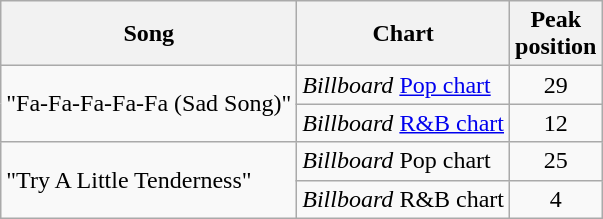<table class="wikitable">
<tr>
<th>Song</th>
<th>Chart</th>
<th>Peak <br> position</th>
</tr>
<tr>
<td rowspan=2>"Fa-Fa-Fa-Fa-Fa (Sad Song)"</td>
<td><em>Billboard</em> <a href='#'>Pop chart</a></td>
<td style="text-align:center;">29</td>
</tr>
<tr>
<td><em>Billboard</em> <a href='#'>R&B chart</a></td>
<td style="text-align:center;">12</td>
</tr>
<tr>
<td rowspan=2>"Try A Little Tenderness"</td>
<td><em>Billboard</em> Pop chart</td>
<td style="text-align:center;">25</td>
</tr>
<tr>
<td><em>Billboard</em> R&B chart</td>
<td style="text-align:center;">4</td>
</tr>
</table>
